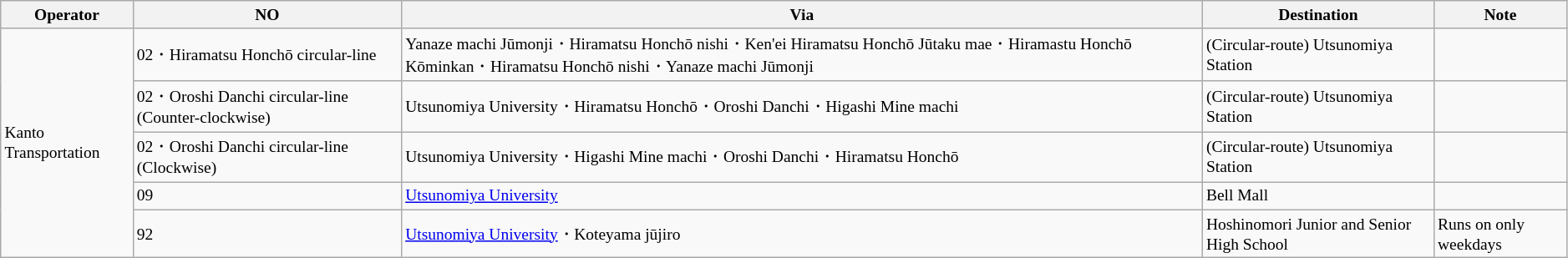<table class="wikitable" style="font-size:small">
<tr>
<th>Operator</th>
<th>NO</th>
<th>Via</th>
<th>Destination</th>
<th>Note</th>
</tr>
<tr>
<td rowspan="5">Kanto Transportation</td>
<td>02・Hiramatsu Honchō circular-line</td>
<td>Yanaze machi Jūmonji・Hiramatsu Honchō nishi・Ken'ei Hiramatsu Honchō Jūtaku mae・Hiramastu Honchō Kōminkan・Hiramatsu Honchō nishi・Yanaze machi Jūmonji</td>
<td>(Circular-route) Utsunomiya Station</td>
<td></td>
</tr>
<tr>
<td>02・Oroshi Danchi circular-line (Counter-clockwise)</td>
<td>Utsunomiya University・Hiramatsu Honchō・Oroshi Danchi・Higashi Mine machi</td>
<td>(Circular-route) Utsunomiya Station</td>
<td></td>
</tr>
<tr>
<td>02・Oroshi Danchi circular-line (Clockwise)</td>
<td>Utsunomiya University・Higashi Mine machi・Oroshi Danchi・Hiramatsu Honchō</td>
<td>(Circular-route) Utsunomiya Station</td>
<td></td>
</tr>
<tr>
<td>09</td>
<td><a href='#'>Utsunomiya University</a></td>
<td>Bell Mall</td>
<td></td>
</tr>
<tr>
<td>92</td>
<td><a href='#'>Utsunomiya University</a>・Koteyama jūjiro</td>
<td>Hoshinomori Junior and Senior High School</td>
<td>Runs on only weekdays</td>
</tr>
</table>
